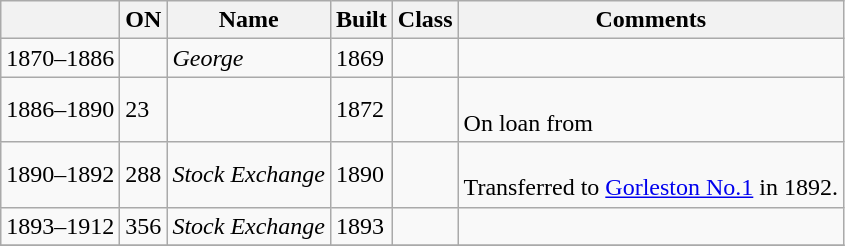<table class="wikitable">
<tr>
<th></th>
<th>ON</th>
<th>Name</th>
<th>Built</th>
<th>Class</th>
<th>Comments</th>
</tr>
<tr>
<td>1870–1886</td>
<td></td>
<td><em>George</em></td>
<td>1869</td>
<td></td>
<td></td>
</tr>
<tr>
<td>1886–1890</td>
<td>23</td>
<td></td>
<td>1872</td>
<td></td>
<td><br>On loan from </td>
</tr>
<tr>
<td>1890–1892</td>
<td>288</td>
<td><em>Stock Exchange</em></td>
<td>1890</td>
<td></td>
<td><br>Transferred to <a href='#'>Gorleston No.1</a> in 1892.</td>
</tr>
<tr>
<td>1893–1912</td>
<td>356</td>
<td><em>Stock Exchange</em></td>
<td>1893</td>
<td></td>
<td></td>
</tr>
<tr>
</tr>
</table>
